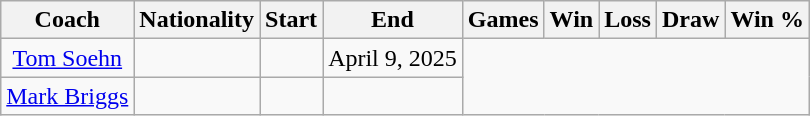<table class="wikitable" style="text-align:center; margin-left: lem;">
<tr>
<th>Coach</th>
<th>Nationality</th>
<th>Start</th>
<th>End</th>
<th>Games</th>
<th>Win</th>
<th>Loss</th>
<th>Draw</th>
<th>Win %</th>
</tr>
<tr>
<td><a href='#'>Tom Soehn</a></td>
<td></td>
<td></td>
<td>April 9, 2025<br></td>
</tr>
<tr>
<td><a href='#'>Mark Briggs</a></td>
<td></td>
<td></td>
<td><br></td>
</tr>
</table>
